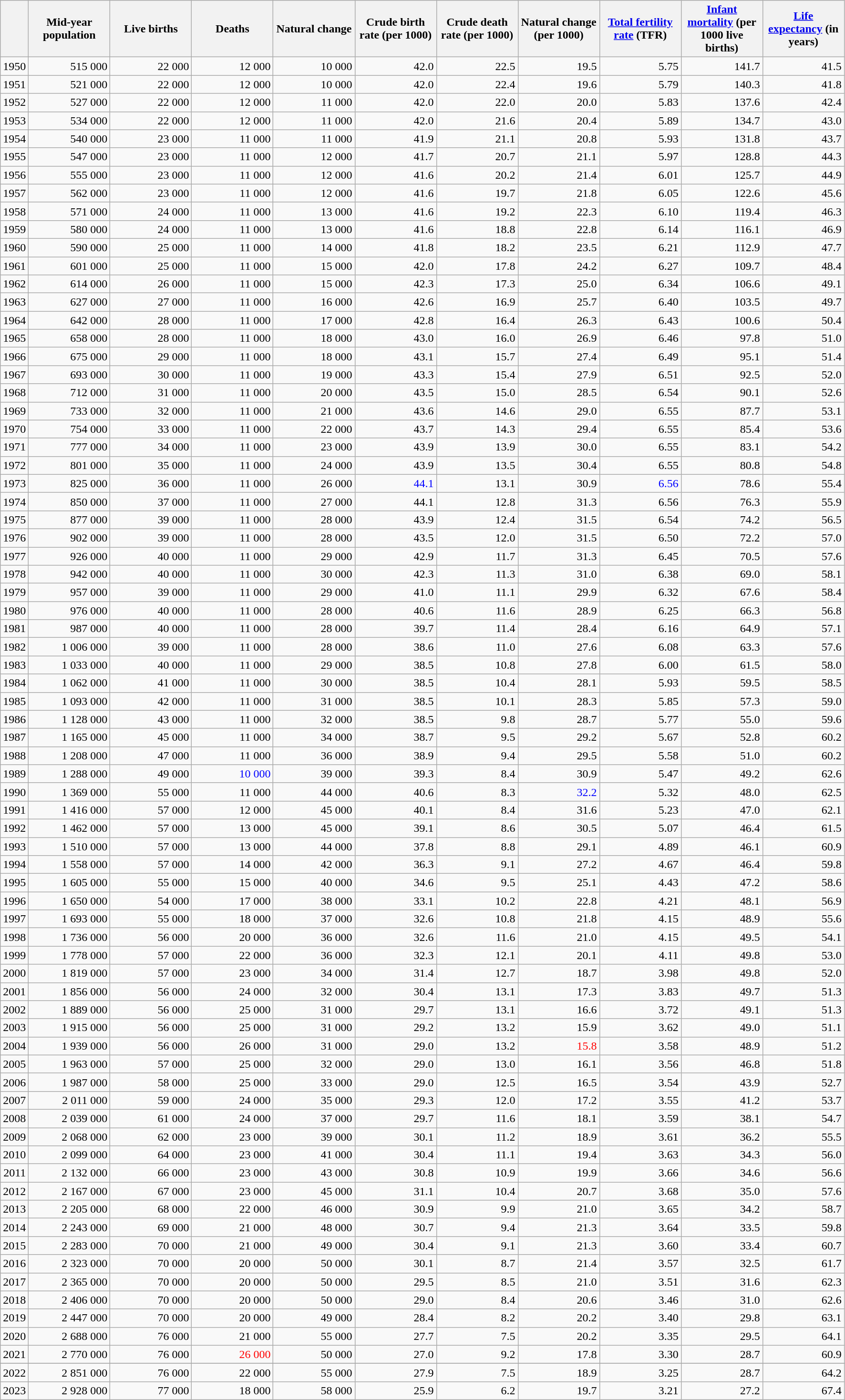<table class="wikitable sortable" style="text-align:right">
<tr>
<th></th>
<th style="width:80pt;">Mid-year population</th>
<th style="width:80pt;">Live births</th>
<th style="width:80pt;">Deaths</th>
<th style="width:80pt;">Natural change</th>
<th style="width:80pt;">Crude birth rate (per 1000)</th>
<th style="width:80pt;">Crude death rate (per 1000)</th>
<th style="width:80pt;">Natural change (per 1000)</th>
<th style="width:80pt;"><a href='#'>Total fertility rate</a> (TFR)</th>
<th style="width:80pt;"><a href='#'>Infant mortality</a> (per 1000 live births)</th>
<th style="width:80pt;"><a href='#'>Life expectancy</a> (in years)</th>
</tr>
<tr>
<td>1950</td>
<td>   515 000</td>
<td>   22 000</td>
<td>   12 000</td>
<td>   10 000</td>
<td>42.0</td>
<td>22.5</td>
<td>19.5</td>
<td>5.75</td>
<td>141.7</td>
<td>41.5</td>
</tr>
<tr>
<td>1951</td>
<td>  521 000</td>
<td>  22 000</td>
<td>  12 000</td>
<td>  10 000</td>
<td>42.0</td>
<td>22.4</td>
<td>19.6</td>
<td>5.79</td>
<td>140.3</td>
<td>41.8</td>
</tr>
<tr>
<td>1952</td>
<td>  527 000</td>
<td>  22 000</td>
<td>  12 000</td>
<td>  11 000</td>
<td>42.0</td>
<td>22.0</td>
<td>20.0</td>
<td>5.83</td>
<td>137.6</td>
<td>42.4</td>
</tr>
<tr>
<td>1953</td>
<td>  534 000</td>
<td>  22 000</td>
<td>  12 000</td>
<td>  11 000</td>
<td>42.0</td>
<td>21.6</td>
<td>20.4</td>
<td>5.89</td>
<td>134.7</td>
<td>43.0</td>
</tr>
<tr>
<td>1954</td>
<td>  540 000</td>
<td>  23 000</td>
<td>  11 000</td>
<td>  11 000</td>
<td>41.9</td>
<td>21.1</td>
<td>20.8</td>
<td>5.93</td>
<td>131.8</td>
<td>43.7</td>
</tr>
<tr>
<td>1955</td>
<td>  547 000</td>
<td>  23 000</td>
<td>  11 000</td>
<td>  12 000</td>
<td>41.7</td>
<td>20.7</td>
<td>21.1</td>
<td>5.97</td>
<td>128.8</td>
<td>44.3</td>
</tr>
<tr>
<td>1956</td>
<td>  555 000</td>
<td>  23 000</td>
<td>  11 000</td>
<td>  12 000</td>
<td>41.6</td>
<td>20.2</td>
<td>21.4</td>
<td>6.01</td>
<td>125.7</td>
<td>44.9</td>
</tr>
<tr>
<td>1957</td>
<td>  562 000</td>
<td>  23 000</td>
<td>  11 000</td>
<td>  12 000</td>
<td>41.6</td>
<td>19.7</td>
<td>21.8</td>
<td>6.05</td>
<td>122.6</td>
<td>45.6</td>
</tr>
<tr>
<td>1958</td>
<td>  571 000</td>
<td>  24 000</td>
<td>  11 000</td>
<td>  13 000</td>
<td>41.6</td>
<td>19.2</td>
<td>22.3</td>
<td>6.10</td>
<td>119.4</td>
<td>46.3</td>
</tr>
<tr>
<td>1959</td>
<td>  580 000</td>
<td>  24 000</td>
<td>  11 000</td>
<td>  13 000</td>
<td>41.6</td>
<td>18.8</td>
<td>22.8</td>
<td>6.14</td>
<td>116.1</td>
<td>46.9</td>
</tr>
<tr>
<td>1960</td>
<td>  590 000</td>
<td>  25 000</td>
<td>  11 000</td>
<td>  14 000</td>
<td>41.8</td>
<td>18.2</td>
<td>23.5</td>
<td>6.21</td>
<td>112.9</td>
<td>47.7</td>
</tr>
<tr>
<td>1961</td>
<td>  601 000</td>
<td>  25 000</td>
<td>  11 000</td>
<td>  15 000</td>
<td>42.0</td>
<td>17.8</td>
<td>24.2</td>
<td>6.27</td>
<td>109.7</td>
<td>48.4</td>
</tr>
<tr>
<td>1962</td>
<td>  614 000</td>
<td>  26 000</td>
<td>  11 000</td>
<td>  15 000</td>
<td>42.3</td>
<td>17.3</td>
<td>25.0</td>
<td>6.34</td>
<td>106.6</td>
<td>49.1</td>
</tr>
<tr>
<td>1963</td>
<td>  627 000</td>
<td>  27 000</td>
<td>  11 000</td>
<td>  16 000</td>
<td>42.6</td>
<td>16.9</td>
<td>25.7</td>
<td>6.40</td>
<td>103.5</td>
<td>49.7</td>
</tr>
<tr>
<td>1964</td>
<td>  642 000</td>
<td>  28 000</td>
<td>  11 000</td>
<td>  17 000</td>
<td>42.8</td>
<td>16.4</td>
<td>26.3</td>
<td>6.43</td>
<td>100.6</td>
<td>50.4</td>
</tr>
<tr>
<td>1965</td>
<td>  658 000</td>
<td>  28 000</td>
<td>  11 000</td>
<td>  18 000</td>
<td>43.0</td>
<td>16.0</td>
<td>26.9</td>
<td>6.46</td>
<td>97.8</td>
<td>51.0</td>
</tr>
<tr>
<td>1966</td>
<td>  675 000</td>
<td>  29 000</td>
<td>  11 000</td>
<td>  18 000</td>
<td>43.1</td>
<td>15.7</td>
<td>27.4</td>
<td>6.49</td>
<td>95.1</td>
<td>51.4</td>
</tr>
<tr>
<td>1967</td>
<td>  693 000</td>
<td>  30 000</td>
<td>  11 000</td>
<td>  19 000</td>
<td>43.3</td>
<td>15.4</td>
<td>27.9</td>
<td>6.51</td>
<td>92.5</td>
<td>52.0</td>
</tr>
<tr>
<td>1968</td>
<td>  712 000</td>
<td>  31 000</td>
<td>  11 000</td>
<td>  20 000</td>
<td>43.5</td>
<td>15.0</td>
<td>28.5</td>
<td>6.54</td>
<td>90.1</td>
<td>52.6</td>
</tr>
<tr>
<td>1969</td>
<td>  733 000</td>
<td>  32 000</td>
<td>  11 000</td>
<td>  21 000</td>
<td>43.6</td>
<td>14.6</td>
<td>29.0</td>
<td>6.55</td>
<td>87.7</td>
<td>53.1</td>
</tr>
<tr>
<td>1970</td>
<td>  754 000</td>
<td>  33 000</td>
<td>  11 000</td>
<td>  22 000</td>
<td>43.7</td>
<td>14.3</td>
<td>29.4</td>
<td>6.55</td>
<td>85.4</td>
<td>53.6</td>
</tr>
<tr>
<td>1971</td>
<td>  777 000</td>
<td>  34 000</td>
<td>  11 000</td>
<td>  23 000</td>
<td>43.9</td>
<td>13.9</td>
<td>30.0</td>
<td>6.55</td>
<td>83.1</td>
<td>54.2</td>
</tr>
<tr>
<td>1972</td>
<td>  801 000</td>
<td>  35 000</td>
<td>  11 000</td>
<td>  24 000</td>
<td>43.9</td>
<td>13.5</td>
<td>30.4</td>
<td>6.55</td>
<td>80.8</td>
<td>54.8</td>
</tr>
<tr>
<td>1973</td>
<td>  825 000</td>
<td>  36 000</td>
<td>  11 000</td>
<td>  26 000</td>
<td style="color: blue">44.1</td>
<td>13.1</td>
<td>30.9</td>
<td style="color: blue">6.56</td>
<td>78.6</td>
<td>55.4</td>
</tr>
<tr>
<td>1974</td>
<td>  850 000</td>
<td>  37 000</td>
<td>  11 000</td>
<td>  27 000</td>
<td>44.1</td>
<td>12.8</td>
<td>31.3</td>
<td>6.56</td>
<td>76.3</td>
<td>55.9</td>
</tr>
<tr>
<td>1975</td>
<td>  877 000</td>
<td>  39 000</td>
<td>  11 000</td>
<td>  28 000</td>
<td>43.9</td>
<td>12.4</td>
<td>31.5</td>
<td>6.54</td>
<td>74.2</td>
<td>56.5</td>
</tr>
<tr>
<td>1976</td>
<td>  902 000</td>
<td>  39 000</td>
<td>  11 000</td>
<td>  28 000</td>
<td>43.5</td>
<td>12.0</td>
<td>31.5</td>
<td>6.50</td>
<td>72.2</td>
<td>57.0</td>
</tr>
<tr>
<td>1977</td>
<td>  926 000</td>
<td>  40 000</td>
<td>  11 000</td>
<td>  29 000</td>
<td>42.9</td>
<td>11.7</td>
<td>31.3</td>
<td>6.45</td>
<td>70.5</td>
<td>57.6</td>
</tr>
<tr>
<td>1978</td>
<td>  942 000</td>
<td>  40 000</td>
<td>  11 000</td>
<td>  30 000</td>
<td>42.3</td>
<td>11.3</td>
<td>31.0</td>
<td>6.38</td>
<td>69.0</td>
<td>58.1</td>
</tr>
<tr>
<td>1979</td>
<td>  957 000</td>
<td>  39 000</td>
<td>  11 000</td>
<td>  29 000</td>
<td>41.0</td>
<td>11.1</td>
<td>29.9</td>
<td>6.32</td>
<td>67.6</td>
<td>58.4</td>
</tr>
<tr>
<td>1980</td>
<td>  976 000</td>
<td>  40 000</td>
<td>  11 000</td>
<td>  28 000</td>
<td>40.6</td>
<td>11.6</td>
<td>28.9</td>
<td>6.25</td>
<td>66.3</td>
<td>56.8</td>
</tr>
<tr>
<td>1981</td>
<td>  987 000</td>
<td>  40 000</td>
<td>  11 000</td>
<td>  28 000</td>
<td>39.7</td>
<td>11.4</td>
<td>28.4</td>
<td>6.16</td>
<td>64.9</td>
<td>57.1</td>
</tr>
<tr>
<td>1982</td>
<td>  1 006 000</td>
<td>  39 000</td>
<td>  11 000</td>
<td>  28 000</td>
<td>38.6</td>
<td>11.0</td>
<td>27.6</td>
<td>6.08</td>
<td>63.3</td>
<td>57.6</td>
</tr>
<tr>
<td>1983</td>
<td>  1 033 000</td>
<td>  40 000</td>
<td>  11 000</td>
<td>  29 000</td>
<td>38.5</td>
<td>10.8</td>
<td>27.8</td>
<td>6.00</td>
<td>61.5</td>
<td>58.0</td>
</tr>
<tr>
<td>1984</td>
<td>  1 062 000</td>
<td>  41 000</td>
<td>  11 000</td>
<td>  30 000</td>
<td>38.5</td>
<td>10.4</td>
<td>28.1</td>
<td>5.93</td>
<td>59.5</td>
<td>58.5</td>
</tr>
<tr>
<td>1985</td>
<td>  1 093 000</td>
<td>  42 000</td>
<td>  11 000</td>
<td>  31 000</td>
<td>38.5</td>
<td>10.1</td>
<td>28.3</td>
<td>5.85</td>
<td>57.3</td>
<td>59.0</td>
</tr>
<tr>
<td>1986</td>
<td>  1 128 000</td>
<td>  43 000</td>
<td>  11 000</td>
<td>  32 000</td>
<td>38.5</td>
<td>9.8</td>
<td>28.7</td>
<td>5.77</td>
<td>55.0</td>
<td>59.6</td>
</tr>
<tr>
<td>1987</td>
<td>  1 165 000</td>
<td>  45 000</td>
<td>  11 000</td>
<td>  34 000</td>
<td>38.7</td>
<td>9.5</td>
<td>29.2</td>
<td>5.67</td>
<td>52.8</td>
<td>60.2</td>
</tr>
<tr>
<td>1988</td>
<td>  1 208 000</td>
<td>  47 000</td>
<td>  11 000</td>
<td>  36 000</td>
<td>38.9</td>
<td>9.4</td>
<td>29.5</td>
<td>5.58</td>
<td>51.0</td>
<td>60.2</td>
</tr>
<tr>
<td>1989</td>
<td>  1 288 000</td>
<td>  49 000</td>
<td style="color: blue">  10 000</td>
<td>  39 000</td>
<td>39.3</td>
<td>8.4</td>
<td>30.9</td>
<td>5.47</td>
<td>49.2</td>
<td>62.6</td>
</tr>
<tr>
<td>1990</td>
<td>  1 369 000</td>
<td>  55 000</td>
<td>  11 000</td>
<td>  44 000</td>
<td>40.6</td>
<td>8.3</td>
<td style="color: blue">32.2</td>
<td>5.32</td>
<td>48.0</td>
<td>62.5</td>
</tr>
<tr>
<td>1991</td>
<td>  1 416 000</td>
<td>  57 000</td>
<td>  12 000</td>
<td>  45 000</td>
<td>40.1</td>
<td>8.4</td>
<td>31.6</td>
<td>5.23</td>
<td>47.0</td>
<td>62.1</td>
</tr>
<tr>
<td>1992</td>
<td>  1 462 000</td>
<td>  57 000</td>
<td>  13 000</td>
<td>  45 000</td>
<td>39.1</td>
<td>8.6</td>
<td>30.5</td>
<td>5.07</td>
<td>46.4</td>
<td>61.5</td>
</tr>
<tr>
<td>1993</td>
<td>  1 510 000</td>
<td>  57 000</td>
<td>  13 000</td>
<td>  44 000</td>
<td>37.8</td>
<td>8.8</td>
<td>29.1</td>
<td>4.89</td>
<td>46.1</td>
<td>60.9</td>
</tr>
<tr>
<td>1994</td>
<td>  1 558 000</td>
<td>  57 000</td>
<td>  14 000</td>
<td>  42 000</td>
<td>36.3</td>
<td>9.1</td>
<td>27.2</td>
<td>4.67</td>
<td>46.4</td>
<td>59.8</td>
</tr>
<tr>
<td>1995</td>
<td>  1 605 000</td>
<td>  55 000</td>
<td>  15 000</td>
<td>  40 000</td>
<td>34.6</td>
<td>9.5</td>
<td>25.1</td>
<td>4.43</td>
<td>47.2</td>
<td>58.6</td>
</tr>
<tr>
<td>1996</td>
<td>  1 650 000</td>
<td>  54 000</td>
<td>  17 000</td>
<td>  38 000</td>
<td>33.1</td>
<td>10.2</td>
<td>22.8</td>
<td>4.21</td>
<td>48.1</td>
<td>56.9</td>
</tr>
<tr>
<td>1997</td>
<td>  1 693 000</td>
<td>  55 000</td>
<td>  18 000</td>
<td>  37 000</td>
<td>32.6</td>
<td>10.8</td>
<td>21.8</td>
<td>4.15</td>
<td>48.9</td>
<td>55.6</td>
</tr>
<tr>
<td>1998</td>
<td>  1 736 000</td>
<td>  56 000</td>
<td>  20 000</td>
<td>  36 000</td>
<td>32.6</td>
<td>11.6</td>
<td>21.0</td>
<td>4.15</td>
<td>49.5</td>
<td>54.1</td>
</tr>
<tr>
<td>1999</td>
<td>  1 778 000</td>
<td>  57 000</td>
<td>  22 000</td>
<td>  36 000</td>
<td>32.3</td>
<td>12.1</td>
<td>20.1</td>
<td>4.11</td>
<td>49.8</td>
<td>53.0</td>
</tr>
<tr>
<td>2000</td>
<td>  1 819 000</td>
<td>  57 000</td>
<td>  23 000</td>
<td>34 000</td>
<td>31.4</td>
<td>12.7</td>
<td>18.7</td>
<td>3.98</td>
<td>49.8</td>
<td>52.0</td>
</tr>
<tr>
<td>2001</td>
<td>  1 856 000</td>
<td>  56 000</td>
<td>  24 000</td>
<td>  32 000</td>
<td>30.4</td>
<td>13.1</td>
<td>17.3</td>
<td>3.83</td>
<td>49.7</td>
<td>51.3</td>
</tr>
<tr>
<td>2002</td>
<td>  1 889 000</td>
<td>  56 000</td>
<td>  25 000</td>
<td>  31 000</td>
<td>29.7</td>
<td>13.1</td>
<td>16.6</td>
<td>3.72</td>
<td>49.1</td>
<td>51.3</td>
</tr>
<tr>
<td>2003</td>
<td>  1 915 000</td>
<td>  56 000</td>
<td>  25 000</td>
<td>  31 000</td>
<td>29.2</td>
<td>13.2</td>
<td>15.9</td>
<td>3.62</td>
<td>49.0</td>
<td>51.1</td>
</tr>
<tr>
<td>2004</td>
<td>  1 939 000</td>
<td>  56 000</td>
<td>  26 000</td>
<td>  31 000</td>
<td>29.0</td>
<td>13.2</td>
<td style="color: red">15.8</td>
<td>3.58</td>
<td>48.9</td>
<td>51.2</td>
</tr>
<tr>
<td>2005</td>
<td>  1 963 000</td>
<td>  57 000</td>
<td>  25 000</td>
<td>  32 000</td>
<td>29.0</td>
<td>13.0</td>
<td>16.1</td>
<td>3.56</td>
<td>46.8</td>
<td>51.8</td>
</tr>
<tr>
<td>2006</td>
<td>  1 987 000</td>
<td>  58 000</td>
<td>  25 000</td>
<td>  33 000</td>
<td>29.0</td>
<td>12.5</td>
<td>16.5</td>
<td>3.54</td>
<td>43.9</td>
<td>52.7</td>
</tr>
<tr>
<td>2007</td>
<td>  2 011 000</td>
<td>  59 000</td>
<td>  24 000</td>
<td>  35 000</td>
<td>29.3</td>
<td>12.0</td>
<td>17.2</td>
<td>3.55</td>
<td>41.2</td>
<td>53.7</td>
</tr>
<tr>
<td>2008</td>
<td>  2 039 000</td>
<td>  61 000</td>
<td>  24 000</td>
<td>  37 000</td>
<td>29.7</td>
<td>11.6</td>
<td>18.1</td>
<td>3.59</td>
<td>38.1</td>
<td>54.7</td>
</tr>
<tr>
<td>2009</td>
<td>  2 068 000</td>
<td>  62 000</td>
<td>  23 000</td>
<td>  39 000</td>
<td>30.1</td>
<td>11.2</td>
<td>18.9</td>
<td>3.61</td>
<td>36.2</td>
<td>55.5</td>
</tr>
<tr>
<td>2010</td>
<td>  2 099 000</td>
<td>  64 000</td>
<td>  23 000</td>
<td>  41 000</td>
<td>30.4</td>
<td>11.1</td>
<td>19.4</td>
<td>3.63</td>
<td>34.3</td>
<td>56.0</td>
</tr>
<tr>
<td>2011</td>
<td>  2 132 000</td>
<td>  66 000</td>
<td>  23 000</td>
<td>  43 000</td>
<td>30.8</td>
<td>10.9</td>
<td>19.9</td>
<td>3.66</td>
<td>34.6</td>
<td>56.6</td>
</tr>
<tr>
<td>2012</td>
<td>  2 167 000</td>
<td>  67 000</td>
<td>  23 000</td>
<td>  45 000</td>
<td>31.1</td>
<td>10.4</td>
<td>20.7</td>
<td>3.68</td>
<td>35.0</td>
<td>57.6</td>
</tr>
<tr>
<td>2013</td>
<td>  2 205 000</td>
<td>  68 000</td>
<td>  22 000</td>
<td>  46 000</td>
<td>30.9</td>
<td>9.9</td>
<td>21.0</td>
<td>3.65</td>
<td>34.2</td>
<td>58.7</td>
</tr>
<tr>
<td>2014</td>
<td>  2 243 000</td>
<td>  69 000</td>
<td>  21 000</td>
<td>  48 000</td>
<td>30.7</td>
<td>9.4</td>
<td>21.3</td>
<td>3.64</td>
<td>33.5</td>
<td>59.8</td>
</tr>
<tr>
<td>2015</td>
<td>  2 283 000</td>
<td>70 000</td>
<td>  21 000</td>
<td>  49 000</td>
<td>30.4</td>
<td>9.1</td>
<td>21.3</td>
<td>3.60</td>
<td>33.4</td>
<td>60.7</td>
</tr>
<tr>
<td>2016</td>
<td>  2 323 000</td>
<td>  70 000</td>
<td>  20 000</td>
<td>50 000</td>
<td>30.1</td>
<td>8.7</td>
<td>21.4</td>
<td>3.57</td>
<td>32.5</td>
<td>61.7</td>
</tr>
<tr>
<td>2017</td>
<td>  2 365 000</td>
<td>  70 000</td>
<td>  20 000</td>
<td>  50 000</td>
<td>29.5</td>
<td>8.5</td>
<td>21.0</td>
<td>3.51</td>
<td>31.6</td>
<td>62.3</td>
</tr>
<tr>
<td>2018</td>
<td>  2 406 000</td>
<td>  70 000</td>
<td>  20 000</td>
<td>  50 000</td>
<td>29.0</td>
<td>8.4</td>
<td>20.6</td>
<td>3.46</td>
<td>31.0</td>
<td>62.6</td>
</tr>
<tr>
<td>2019</td>
<td>  2 447 000</td>
<td>  70 000</td>
<td>  20 000</td>
<td>  49 000</td>
<td>28.4</td>
<td>8.2</td>
<td>20.2</td>
<td>3.40</td>
<td>29.8</td>
<td>63.1</td>
</tr>
<tr>
<td>2020</td>
<td>  2 688 000</td>
<td>  76 000</td>
<td>  21 000</td>
<td>  55 000</td>
<td>27.7</td>
<td>7.5</td>
<td>20.2</td>
<td>3.35</td>
<td>29.5</td>
<td>64.1</td>
</tr>
<tr>
<td>2021</td>
<td>  2 770 000</td>
<td>  76 000</td>
<td style="color: red">  26 000</td>
<td>  50 000</td>
<td>27.0</td>
<td>9.2</td>
<td>17.8</td>
<td>3.30</td>
<td>28.7</td>
<td>60.9</td>
</tr>
<tr>
</tr>
<tr>
<td>2022</td>
<td>  2 851 000</td>
<td>  76 000</td>
<td>  22 000</td>
<td>  55 000</td>
<td>27.9</td>
<td>7.5</td>
<td>18.9</td>
<td>3.25</td>
<td>28.7</td>
<td>64.2</td>
</tr>
<tr>
<td>2023</td>
<td>  2 928 000</td>
<td>  77 000</td>
<td>  18 000</td>
<td>  58 000</td>
<td>25.9</td>
<td>6.2</td>
<td>19.7</td>
<td>3.21</td>
<td>27.2</td>
<td>67.4</td>
</tr>
</table>
